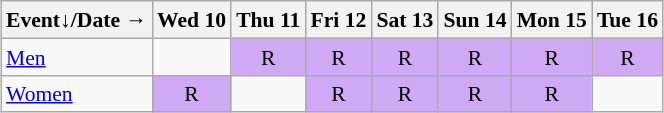<table class="wikitable" style="margin:0.5em auto; font-size:90%; line-height:1.25em;">
<tr style="text-align:center;">
<th>Event↓/Date →</th>
<th>Wed 10</th>
<th>Thu 11</th>
<th>Fri 12</th>
<th>Sat 13</th>
<th>Sun 14</th>
<th>Mon 15</th>
<th>Tue 16</th>
</tr>
<tr style="text-align:center;">
<td style="text-align:left;"><a href='#'>Men</a></td>
<td></td>
<td style="background-color:#D0A9F5;">R</td>
<td style="background-color:#D0A9F5;">R</td>
<td style="background-color:#D0A9F5;">R</td>
<td style="background-color:#D0A9F5;">R</td>
<td style="background-color:#D0A9F5;">R</td>
<td style="background-color:#D0A9F5;">R</td>
</tr>
<tr style="text-align:center;">
<td style="text-align:left;"><a href='#'>Women</a></td>
<td style="background-color:#D0A9F5;">R</td>
<td></td>
<td style="background-color:#D0A9F5;">R</td>
<td style="background-color:#D0A9F5;">R</td>
<td style="background-color:#D0A9F5;">R</td>
<td style="background-color:#D0A9F5;">R</td>
<td></td>
</tr>
</table>
